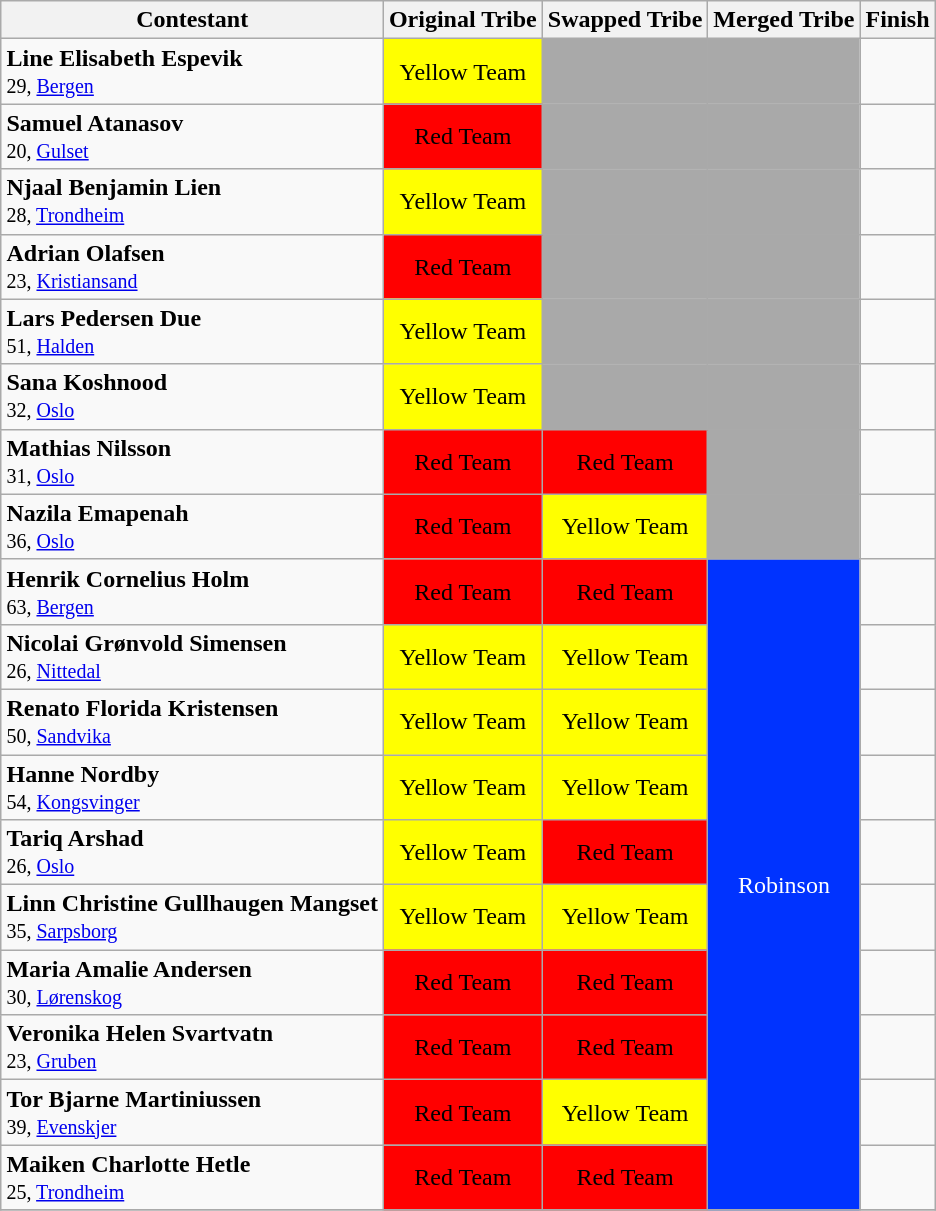<table class="wikitable" style="margin:auto; text-align:center">
<tr>
<th>Contestant</th>
<th>Original Tribe</th>
<th>Swapped Tribe</th>
<th>Merged Tribe</th>
<th>Finish</th>
</tr>
<tr>
<td style="text-align: left;"><strong>Line Elisabeth Espevik</strong><br><small>29, <a href='#'>Bergen</a></small></td>
<td bgcolor="yellow">Yellow Team</td>
<td bgcolor="darkgrey"></td>
<td bgcolor="darkgrey"></td>
<td></td>
</tr>
<tr>
<td style="text-align: left;"><strong>Samuel Atanasov</strong><br><small>20, <a href='#'>Gulset</a></small></td>
<td bgcolor="red">Red Team</td>
<td bgcolor="darkgrey"></td>
<td bgcolor="darkgrey"></td>
<td></td>
</tr>
<tr>
<td style="text-align: left;"><strong>Njaal Benjamin Lien</strong><br><small>28, <a href='#'>Trondheim</a></small></td>
<td bgcolor="yellow">Yellow Team</td>
<td bgcolor="darkgrey"></td>
<td bgcolor="darkgrey"></td>
<td></td>
</tr>
<tr>
<td style="text-align: left;"><strong>Adrian Olafsen</strong><br><small>23, <a href='#'>Kristiansand</a></small></td>
<td bgcolor="red">Red Team</td>
<td bgcolor="darkgrey"></td>
<td bgcolor="darkgrey"></td>
<td></td>
</tr>
<tr>
<td style="text-align: left;"><strong>Lars Pedersen Due</strong><br><small>51, <a href='#'>Halden</a></small></td>
<td bgcolor="yellow">Yellow Team</td>
<td bgcolor="darkgrey"></td>
<td bgcolor="darkgrey"></td>
<td></td>
</tr>
<tr>
<td style="text-align: left;"><strong>Sana Koshnood</strong><br><small>32, <a href='#'>Oslo</a></small></td>
<td bgcolor="yellow">Yellow Team</td>
<td bgcolor="darkgrey"></td>
<td bgcolor="darkgrey"></td>
<td></td>
</tr>
<tr>
<td style="text-align: left;"><strong>Mathias Nilsson</strong><br><small>31, <a href='#'>Oslo</a></small></td>
<td bgcolor="red">Red Team</td>
<td bgcolor="red">Red Team</td>
<td bgcolor="darkgrey"></td>
<td></td>
</tr>
<tr>
<td style="text-align: left;"><strong>Nazila Emapenah</strong><br><small>36, <a href='#'>Oslo</a></small></td>
<td bgcolor="red">Red Team</td>
<td bgcolor="yellow">Yellow Team</td>
<td bgcolor="darkgrey"></td>
<td></td>
</tr>
<tr>
<td style="text-align: left;"><strong>Henrik Cornelius Holm</strong><br><small>63, <a href='#'>Bergen</a></small></td>
<td bgcolor="red">Red Team</td>
<td bgcolor="red">Red Team</td>
<td rowspan="10" style="background-color:#0033FF; color:white;">Robinson</td>
<td></td>
</tr>
<tr>
<td style="text-align: left;"><strong>Nicolai Grønvold Simensen</strong><br><small>26, <a href='#'>Nittedal</a></small></td>
<td bgcolor="yellow">Yellow Team</td>
<td bgcolor="yellow">Yellow Team</td>
<td></td>
</tr>
<tr>
<td style="text-align: left;"><strong>Renato Florida Kristensen</strong><br><small>50, <a href='#'>Sandvika</a></small></td>
<td bgcolor="yellow">Yellow Team</td>
<td bgcolor="yellow">Yellow Team</td>
<td></td>
</tr>
<tr>
<td style="text-align: left;"><strong>Hanne Nordby</strong><br><small>54, <a href='#'>Kongsvinger</a></small></td>
<td bgcolor="yellow">Yellow Team</td>
<td bgcolor="yellow">Yellow Team</td>
<td></td>
</tr>
<tr>
<td style="text-align: left;"><strong>Tariq Arshad</strong><br><small>26, <a href='#'>Oslo</a></small></td>
<td bgcolor="yellow">Yellow Team</td>
<td bgcolor="red">Red Team</td>
<td></td>
</tr>
<tr>
<td style="text-align: left;"><strong>Linn Christine Gullhaugen Mangset</strong><br><small>35, <a href='#'>Sarpsborg</a></small></td>
<td bgcolor="yellow">Yellow Team</td>
<td bgcolor="yellow">Yellow Team</td>
<td></td>
</tr>
<tr>
<td style="text-align: left;"><strong>Maria Amalie Andersen</strong><br><small>30, <a href='#'>Lørenskog</a></small></td>
<td bgcolor="red">Red Team</td>
<td bgcolor="red">Red Team</td>
<td></td>
</tr>
<tr>
<td style="text-align: left;"><strong>Veronika Helen Svartvatn</strong><br><small>23, <a href='#'>Gruben</a></small></td>
<td bgcolor="red">Red Team</td>
<td bgcolor="red">Red Team</td>
<td></td>
</tr>
<tr>
<td style="text-align: left;"><strong>Tor Bjarne Martiniussen</strong><br><small>39, <a href='#'>Evenskjer</a></small></td>
<td bgcolor="red">Red Team</td>
<td bgcolor="yellow">Yellow Team</td>
<td></td>
</tr>
<tr>
<td style="text-align: left;"><strong>Maiken Charlotte Hetle</strong><br><small>25, <a href='#'>Trondheim</a></small></td>
<td bgcolor="red">Red Team</td>
<td bgcolor="red">Red Team</td>
<td></td>
</tr>
<tr>
</tr>
</table>
